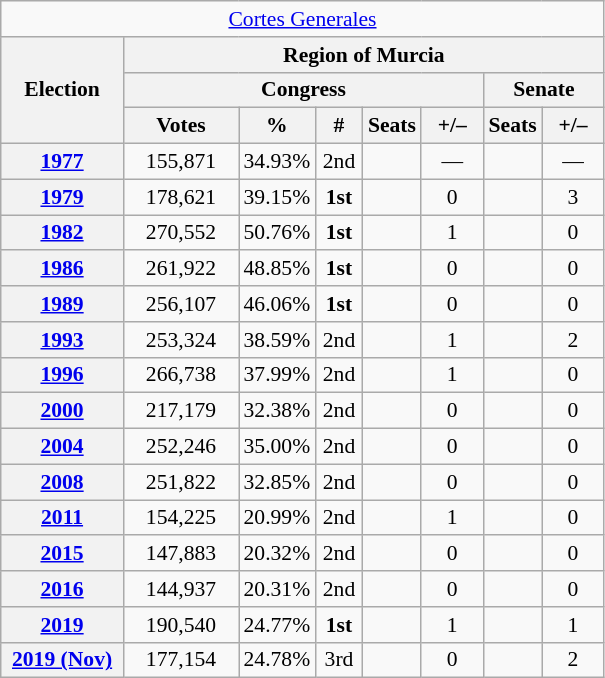<table class="wikitable" style="font-size:90%; text-align:center;">
<tr>
<td colspan="8" align="center"><a href='#'>Cortes Generales</a></td>
</tr>
<tr>
<th rowspan="3" width="75">Election</th>
<th colspan="7">Region of Murcia</th>
</tr>
<tr>
<th colspan="5">Congress</th>
<th colspan="2">Senate</th>
</tr>
<tr>
<th width="70">Votes</th>
<th width="35">%</th>
<th width="25">#</th>
<th>Seats</th>
<th width="35">+/–</th>
<th>Seats</th>
<th width="35">+/–</th>
</tr>
<tr>
<th><a href='#'>1977</a></th>
<td>155,871</td>
<td>34.93%</td>
<td>2nd</td>
<td></td>
<td>—</td>
<td></td>
<td>—</td>
</tr>
<tr>
<th><a href='#'>1979</a></th>
<td>178,621</td>
<td>39.15%</td>
<td><strong>1st</strong></td>
<td></td>
<td>0</td>
<td></td>
<td>3</td>
</tr>
<tr>
<th><a href='#'>1982</a></th>
<td>270,552</td>
<td>50.76%</td>
<td><strong>1st</strong></td>
<td></td>
<td>1</td>
<td></td>
<td>0</td>
</tr>
<tr>
<th><a href='#'>1986</a></th>
<td>261,922</td>
<td>48.85%</td>
<td><strong>1st</strong></td>
<td></td>
<td>0</td>
<td></td>
<td>0</td>
</tr>
<tr>
<th><a href='#'>1989</a></th>
<td>256,107</td>
<td>46.06%</td>
<td><strong>1st</strong></td>
<td></td>
<td>0</td>
<td></td>
<td>0</td>
</tr>
<tr>
<th><a href='#'>1993</a></th>
<td>253,324</td>
<td>38.59%</td>
<td>2nd</td>
<td></td>
<td>1</td>
<td></td>
<td>2</td>
</tr>
<tr>
<th><a href='#'>1996</a></th>
<td>266,738</td>
<td>37.99%</td>
<td>2nd</td>
<td></td>
<td>1</td>
<td></td>
<td>0</td>
</tr>
<tr>
<th><a href='#'>2000</a></th>
<td>217,179</td>
<td>32.38%</td>
<td>2nd</td>
<td></td>
<td>0</td>
<td></td>
<td>0</td>
</tr>
<tr>
<th><a href='#'>2004</a></th>
<td>252,246</td>
<td>35.00%</td>
<td>2nd</td>
<td></td>
<td>0</td>
<td></td>
<td>0</td>
</tr>
<tr>
<th><a href='#'>2008</a></th>
<td>251,822</td>
<td>32.85%</td>
<td>2nd</td>
<td></td>
<td>0</td>
<td></td>
<td>0</td>
</tr>
<tr>
<th><a href='#'>2011</a></th>
<td>154,225</td>
<td>20.99%</td>
<td>2nd</td>
<td></td>
<td>1</td>
<td></td>
<td>0</td>
</tr>
<tr>
<th><a href='#'>2015</a></th>
<td>147,883</td>
<td>20.32%</td>
<td>2nd</td>
<td></td>
<td>0</td>
<td></td>
<td>0</td>
</tr>
<tr>
<th><a href='#'>2016</a></th>
<td>144,937</td>
<td>20.31%</td>
<td>2nd</td>
<td></td>
<td>0</td>
<td></td>
<td>0</td>
</tr>
<tr>
<th><a href='#'>2019</a></th>
<td>190,540</td>
<td>24.77%</td>
<td><strong>1st</strong></td>
<td></td>
<td>1</td>
<td></td>
<td>1</td>
</tr>
<tr>
<th><a href='#'>2019 (Nov)</a></th>
<td>177,154</td>
<td>24.78%</td>
<td>3rd</td>
<td></td>
<td>0</td>
<td></td>
<td>2</td>
</tr>
</table>
